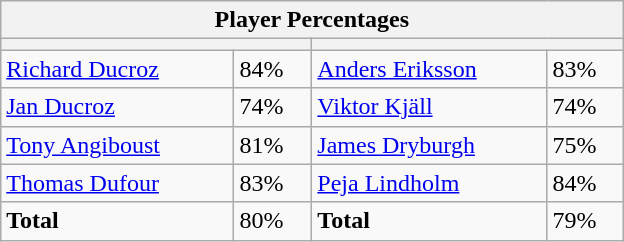<table class="wikitable">
<tr>
<th colspan=4 width=400>Player Percentages</th>
</tr>
<tr>
<th colspan=2 width=200></th>
<th colspan=2 width=200></th>
</tr>
<tr>
<td><a href='#'>Richard Ducroz</a></td>
<td>84%</td>
<td><a href='#'>Anders Eriksson</a></td>
<td>83%</td>
</tr>
<tr>
<td><a href='#'>Jan Ducroz</a></td>
<td>74%</td>
<td><a href='#'>Viktor Kjäll</a></td>
<td>74%</td>
</tr>
<tr>
<td><a href='#'>Tony Angiboust</a></td>
<td>81%</td>
<td><a href='#'>James Dryburgh</a></td>
<td>75%</td>
</tr>
<tr>
<td><a href='#'>Thomas Dufour</a></td>
<td>83%</td>
<td><a href='#'>Peja Lindholm</a></td>
<td>84%</td>
</tr>
<tr>
<td><strong>Total</strong></td>
<td>80%</td>
<td><strong>Total</strong></td>
<td>79%</td>
</tr>
</table>
